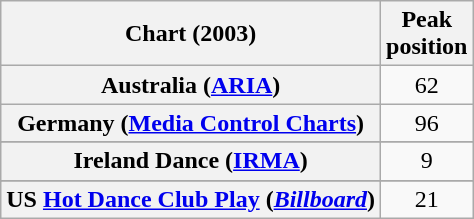<table class="wikitable sortable plainrowheaders" style="text-align:center">
<tr>
<th scope="col">Chart (2003)</th>
<th scope="col">Peak<br>position</th>
</tr>
<tr>
<th scope="row">Australia (<a href='#'>ARIA</a>)</th>
<td>62</td>
</tr>
<tr>
<th scope="row">Germany (<a href='#'>Media Control Charts</a>)</th>
<td>96</td>
</tr>
<tr>
</tr>
<tr>
</tr>
<tr>
<th scope="row">Ireland Dance (<a href='#'>IRMA</a>)</th>
<td>9</td>
</tr>
<tr>
</tr>
<tr>
</tr>
<tr>
<th scope="row">US <a href='#'>Hot Dance Club Play</a> (<em><a href='#'>Billboard</a></em>)</th>
<td>21</td>
</tr>
</table>
